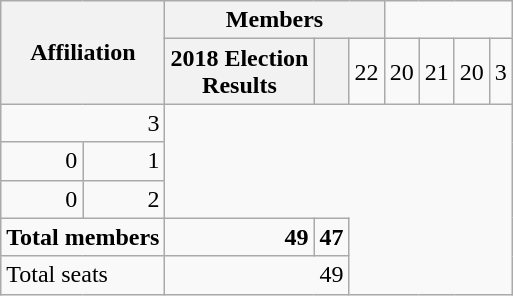<table class="wikitable" style="text-align:right;">
<tr>
<th colspan=2 rowspan=2>Affiliation</th>
<th colspan=3>Members</th>
</tr>
<tr>
<th>2018 Election<br>Results</th>
<th><br></th>
<td>22</td>
<td>20<br>
</td>
<td>21</td>
<td>20<br>
</td>
<td colspan=2>3<br></td>
</tr>
<tr>
<td colspan=2>3<br></td>
</tr>
<tr>
<td>0</td>
<td>1<br></td>
</tr>
<tr>
<td>0</td>
<td>2<br></td>
</tr>
<tr>
<td style="text-align:left;" colspan=2><strong>Total members</strong></td>
<td colspan=1><strong>49</strong></td>
<td><strong>47</strong><br></td>
</tr>
<tr>
<td style="text-align:left;" colspan=2>Total seats</td>
<td colspan=2>49</td>
</tr>
</table>
